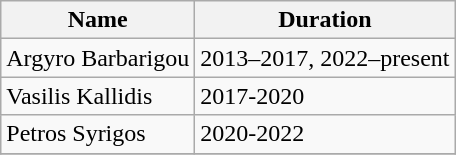<table class="wikitable">
<tr>
<th>Name</th>
<th>Duration</th>
</tr>
<tr>
<td>Argyro Barbarigou</td>
<td>2013–2017, 2022–present</td>
</tr>
<tr>
<td>Vasilis Kallidis</td>
<td>2017-2020</td>
</tr>
<tr>
<td>Petros Syrigos</td>
<td>2020-2022</td>
</tr>
<tr>
</tr>
</table>
